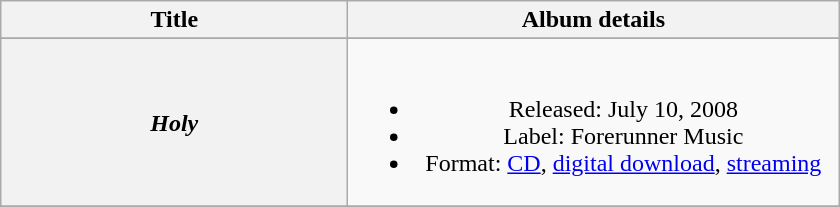<table class="wikitable plainrowheaders" style="text-align:center;">
<tr>
<th scope="col" style="width:14em;">Title</th>
<th scope="col" style="width:20em;">Album details</th>
</tr>
<tr>
</tr>
<tr>
<th scope="row"><em>Holy</em> <br> </th>
<td><br><ul><li>Released: July 10, 2008</li><li>Label: Forerunner Music</li><li>Format: <a href='#'>CD</a>, <a href='#'>digital download</a>, <a href='#'>streaming</a></li></ul></td>
</tr>
<tr>
</tr>
</table>
